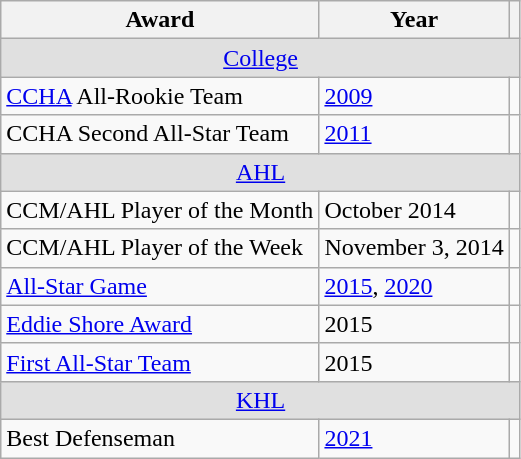<table class="wikitable">
<tr>
<th>Award</th>
<th>Year</th>
<th></th>
</tr>
<tr ALIGN="center" bgcolor="#e0e0e0">
<td colspan="3"><a href='#'>College</a></td>
</tr>
<tr>
<td><a href='#'>CCHA</a> All-Rookie Team</td>
<td><a href='#'>2009</a></td>
<td></td>
</tr>
<tr>
<td>CCHA Second All-Star Team</td>
<td><a href='#'>2011</a></td>
<td></td>
</tr>
<tr ALIGN="center" bgcolor="#e0e0e0">
<td colspan="3"><a href='#'>AHL</a></td>
</tr>
<tr>
<td>CCM/AHL Player of the Month</td>
<td>October 2014</td>
<td></td>
</tr>
<tr>
<td>CCM/AHL Player of the Week</td>
<td>November 3, 2014</td>
<td></td>
</tr>
<tr>
<td><a href='#'>All-Star Game</a></td>
<td><a href='#'>2015</a>, <a href='#'>2020</a></td>
<td></td>
</tr>
<tr>
<td><a href='#'>Eddie Shore Award</a></td>
<td>2015</td>
<td></td>
</tr>
<tr>
<td><a href='#'>First All-Star Team</a></td>
<td>2015</td>
<td></td>
</tr>
<tr ALIGN="center" bgcolor="#e0e0e0">
<td colspan="3"><a href='#'>KHL</a></td>
</tr>
<tr>
<td>Best Defenseman</td>
<td><a href='#'>2021</a></td>
<td></td>
</tr>
</table>
